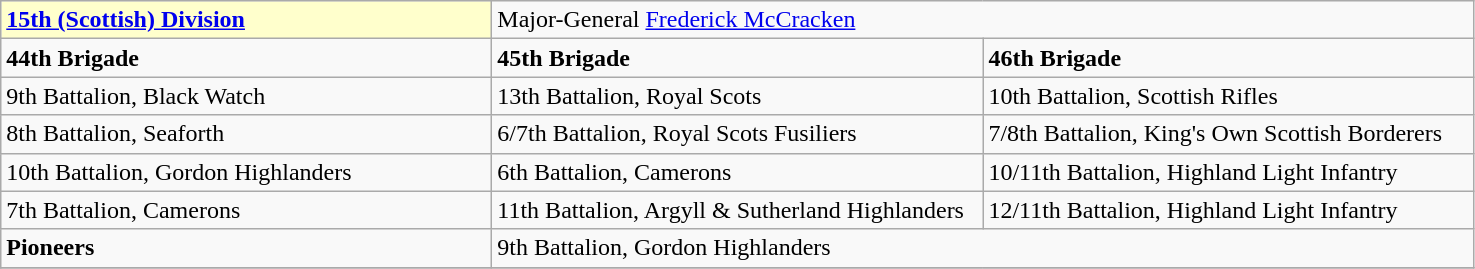<table class="wikitable">
<tr>
<td style="background:#FFFFCC;"><strong><a href='#'>15th (Scottish) Division</a>  </strong></td>
<td colspan="2">Major-General <a href='#'>Frederick McCracken</a></td>
</tr>
<tr>
<td width="320pt"><strong>44th Brigade</strong></td>
<td width="320pt"><strong>45th Brigade</strong></td>
<td width="320pt"><strong>46th Brigade</strong></td>
</tr>
<tr>
<td>9th Battalion, Black Watch</td>
<td>13th Battalion, Royal Scots</td>
<td>10th Battalion, Scottish Rifles</td>
</tr>
<tr>
<td>8th Battalion, Seaforth</td>
<td>6/7th Battalion, Royal Scots Fusiliers</td>
<td>7/8th Battalion, King's Own Scottish Borderers</td>
</tr>
<tr>
<td>10th Battalion, Gordon Highlanders</td>
<td>6th Battalion, Camerons</td>
<td>10/11th Battalion, Highland Light Infantry</td>
</tr>
<tr>
<td>7th Battalion, Camerons</td>
<td>11th Battalion, Argyll & Sutherland Highlanders</td>
<td>12/11th Battalion, Highland Light Infantry</td>
</tr>
<tr>
<td><strong>Pioneers</strong></td>
<td colspan="2">9th Battalion, Gordon Highlanders</td>
</tr>
<tr>
</tr>
</table>
